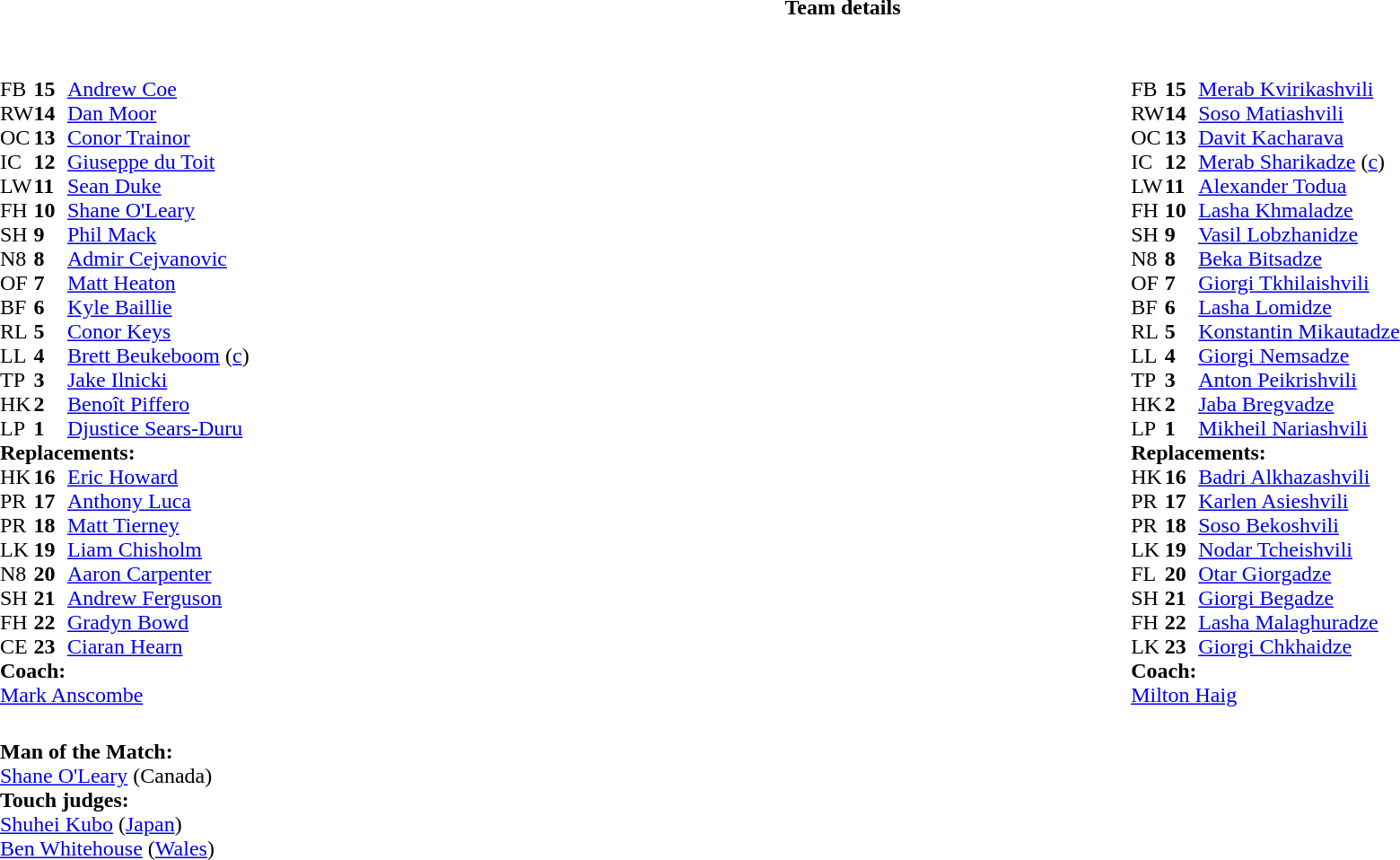<table border="0" width="100%" class="collapsible collapsed">
<tr>
<th>Team details</th>
</tr>
<tr>
<td><br><table style="width:100%;">
<tr>
<td style="vertical-align:top; width:50%"><br><table cellspacing="0" cellpadding="0">
<tr>
<th width="25"></th>
<th width="25"></th>
</tr>
<tr>
<td>FB</td>
<td><strong>15</strong></td>
<td><a href='#'>Andrew Coe</a></td>
<td></td>
<td></td>
</tr>
<tr>
<td>RW</td>
<td><strong>14</strong></td>
<td><a href='#'>Dan Moor</a></td>
</tr>
<tr>
<td>OC</td>
<td><strong>13</strong></td>
<td><a href='#'>Conor Trainor</a></td>
</tr>
<tr>
<td>IC</td>
<td><strong>12</strong></td>
<td><a href='#'>Giuseppe du Toit</a></td>
</tr>
<tr>
<td>LW</td>
<td><strong>11</strong></td>
<td><a href='#'>Sean Duke</a></td>
</tr>
<tr>
<td>FH</td>
<td><strong>10</strong></td>
<td><a href='#'>Shane O'Leary</a></td>
</tr>
<tr>
<td>SH</td>
<td><strong>9</strong></td>
<td><a href='#'>Phil Mack</a></td>
</tr>
<tr>
<td>N8</td>
<td><strong>8</strong></td>
<td><a href='#'>Admir Cejvanovic</a></td>
</tr>
<tr>
<td>OF</td>
<td><strong>7</strong></td>
<td><a href='#'>Matt Heaton</a></td>
</tr>
<tr>
<td>BF</td>
<td><strong>6</strong></td>
<td><a href='#'>Kyle Baillie</a></td>
<td></td>
<td></td>
</tr>
<tr>
<td>RL</td>
<td><strong>5</strong></td>
<td><a href='#'>Conor Keys</a></td>
<td></td>
<td></td>
<td></td>
</tr>
<tr>
<td>LL</td>
<td><strong>4</strong></td>
<td><a href='#'>Brett Beukeboom</a> (<a href='#'>c</a>)</td>
<td></td>
</tr>
<tr>
<td>TP</td>
<td><strong>3</strong></td>
<td><a href='#'>Jake Ilnicki</a></td>
<td></td>
<td></td>
</tr>
<tr>
<td>HK</td>
<td><strong>2</strong></td>
<td><a href='#'>Benoît Piffero</a></td>
<td></td>
<td></td>
</tr>
<tr>
<td>LP</td>
<td><strong>1</strong></td>
<td><a href='#'>Djustice Sears-Duru</a></td>
<td></td>
<td></td>
</tr>
<tr>
<td colspan=3><strong>Replacements:</strong></td>
</tr>
<tr>
<td>HK</td>
<td><strong>16</strong></td>
<td><a href='#'>Eric Howard</a></td>
<td></td>
<td></td>
</tr>
<tr>
<td>PR</td>
<td><strong>17</strong></td>
<td><a href='#'>Anthony Luca</a></td>
<td></td>
<td></td>
</tr>
<tr>
<td>PR</td>
<td><strong>18</strong></td>
<td><a href='#'>Matt Tierney</a></td>
<td></td>
<td></td>
</tr>
<tr>
<td>LK</td>
<td><strong>19</strong></td>
<td><a href='#'>Liam Chisholm</a></td>
<td></td>
<td></td>
<td></td>
</tr>
<tr>
<td>N8</td>
<td><strong>20</strong></td>
<td><a href='#'>Aaron Carpenter</a></td>
<td></td>
<td></td>
</tr>
<tr>
<td>SH</td>
<td><strong>21</strong></td>
<td><a href='#'>Andrew Ferguson</a></td>
</tr>
<tr>
<td>FH</td>
<td><strong>22</strong></td>
<td><a href='#'>Gradyn Bowd</a></td>
</tr>
<tr>
<td>CE</td>
<td><strong>23</strong></td>
<td><a href='#'>Ciaran Hearn</a></td>
<td></td>
<td></td>
</tr>
<tr>
<td colspan=3><strong>Coach:</strong></td>
</tr>
<tr>
<td colspan="4"> <a href='#'>Mark Anscombe</a></td>
</tr>
</table>
</td>
<td style="vertical-align:top; width:50%"><br><table cellspacing="0" cellpadding="0" style="margin:auto">
<tr>
<th width="25"></th>
<th width="25"></th>
</tr>
<tr>
<td>FB</td>
<td><strong>15</strong></td>
<td><a href='#'>Merab Kvirikashvili</a></td>
</tr>
<tr>
<td>RW</td>
<td><strong>14</strong></td>
<td><a href='#'>Soso Matiashvili</a></td>
</tr>
<tr>
<td>OC</td>
<td><strong>13</strong></td>
<td><a href='#'>Davit Kacharava</a></td>
</tr>
<tr>
<td>IC</td>
<td><strong>12</strong></td>
<td><a href='#'>Merab Sharikadze</a> (<a href='#'>c</a>)</td>
</tr>
<tr>
<td>LW</td>
<td><strong>11</strong></td>
<td><a href='#'>Alexander Todua</a></td>
</tr>
<tr>
<td>FH</td>
<td><strong>10</strong></td>
<td><a href='#'>Lasha Khmaladze</a></td>
<td></td>
<td></td>
</tr>
<tr>
<td>SH</td>
<td><strong>9</strong></td>
<td><a href='#'>Vasil Lobzhanidze</a></td>
<td></td>
<td></td>
</tr>
<tr>
<td>N8</td>
<td><strong>8</strong></td>
<td><a href='#'>Beka Bitsadze</a></td>
</tr>
<tr>
<td>OF</td>
<td><strong>7</strong></td>
<td><a href='#'>Giorgi Tkhilaishvili</a></td>
<td></td>
<td></td>
</tr>
<tr>
<td>BF</td>
<td><strong>6</strong></td>
<td><a href='#'>Lasha Lomidze</a></td>
</tr>
<tr>
<td>RL</td>
<td><strong>5</strong></td>
<td><a href='#'>Konstantin Mikautadze</a></td>
<td></td>
<td></td>
</tr>
<tr>
<td>LL</td>
<td><strong>4</strong></td>
<td><a href='#'>Giorgi Nemsadze</a></td>
<td></td>
<td></td>
</tr>
<tr>
<td>TP</td>
<td><strong>3</strong></td>
<td><a href='#'>Anton Peikrishvili</a></td>
<td></td>
<td></td>
</tr>
<tr>
<td>HK</td>
<td><strong>2</strong></td>
<td><a href='#'>Jaba Bregvadze</a></td>
<td></td>
<td></td>
</tr>
<tr>
<td>LP</td>
<td><strong>1</strong></td>
<td><a href='#'>Mikheil Nariashvili</a></td>
<td></td>
<td></td>
</tr>
<tr>
<td colspan=3><strong>Replacements:</strong></td>
</tr>
<tr>
<td>HK</td>
<td><strong>16</strong></td>
<td><a href='#'>Badri Alkhazashvili</a></td>
<td></td>
<td></td>
</tr>
<tr>
<td>PR</td>
<td><strong>17</strong></td>
<td><a href='#'>Karlen Asieshvili</a></td>
<td></td>
<td></td>
</tr>
<tr>
<td>PR</td>
<td><strong>18</strong></td>
<td><a href='#'>Soso Bekoshvili</a></td>
<td></td>
<td></td>
</tr>
<tr>
<td>LK</td>
<td><strong>19</strong></td>
<td><a href='#'>Nodar Tcheishvili</a></td>
<td></td>
<td></td>
</tr>
<tr>
<td>FL</td>
<td><strong>20</strong></td>
<td><a href='#'>Otar Giorgadze</a></td>
<td></td>
<td></td>
</tr>
<tr>
<td>SH</td>
<td><strong>21</strong></td>
<td><a href='#'>Giorgi Begadze</a></td>
<td></td>
<td></td>
</tr>
<tr>
<td>FH</td>
<td><strong>22</strong></td>
<td><a href='#'>Lasha Malaghuradze</a></td>
<td></td>
<td></td>
</tr>
<tr>
<td>LK</td>
<td><strong>23</strong></td>
<td><a href='#'>Giorgi Chkhaidze</a></td>
<td></td>
<td></td>
</tr>
<tr>
<td colspan=3><strong>Coach:</strong></td>
</tr>
<tr>
<td colspan="4"> <a href='#'>Milton Haig</a></td>
</tr>
</table>
</td>
</tr>
</table>
<table style="width:100%">
<tr>
<td><br><strong>Man of the Match:</strong>
<br><a href='#'>Shane O'Leary</a> (Canada)<br><strong>Touch judges:</strong>
<br><a href='#'>Shuhei Kubo</a> (<a href='#'>Japan</a>)
<br><a href='#'>Ben Whitehouse</a> (<a href='#'>Wales</a>)</td>
</tr>
</table>
</td>
</tr>
</table>
